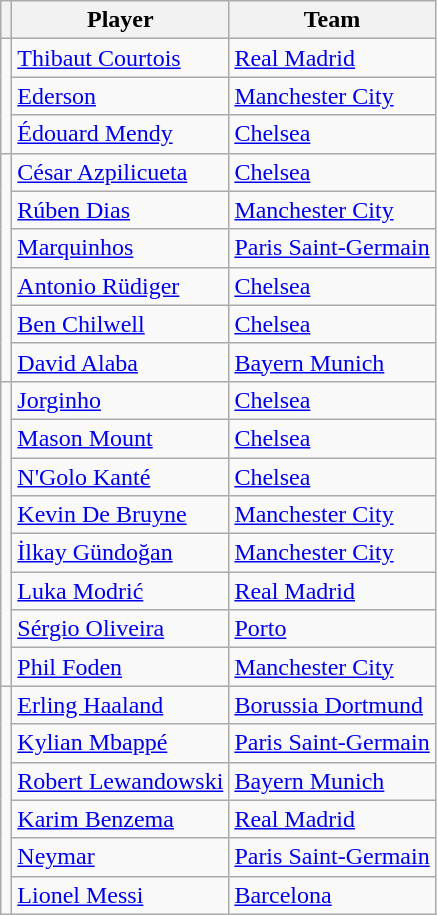<table class="wikitable" style="text-align:center">
<tr>
<th></th>
<th>Player</th>
<th>Team</th>
</tr>
<tr>
<td rowspan=3></td>
<td align=left> <a href='#'>Thibaut Courtois</a></td>
<td align=left> <a href='#'>Real Madrid</a></td>
</tr>
<tr>
<td align=left> <a href='#'>Ederson</a></td>
<td align=left> <a href='#'>Manchester City</a></td>
</tr>
<tr>
<td align=left> <a href='#'>Édouard Mendy</a></td>
<td align=left> <a href='#'>Chelsea</a></td>
</tr>
<tr>
<td rowspan=6></td>
<td align=left> <a href='#'>César Azpilicueta</a></td>
<td align=left> <a href='#'>Chelsea</a></td>
</tr>
<tr>
<td align=left> <a href='#'>Rúben Dias</a></td>
<td align=left> <a href='#'>Manchester City</a></td>
</tr>
<tr>
<td align=left> <a href='#'>Marquinhos</a></td>
<td align=left> <a href='#'>Paris Saint-Germain</a></td>
</tr>
<tr>
<td align=left> <a href='#'>Antonio Rüdiger</a></td>
<td align=left> <a href='#'>Chelsea</a></td>
</tr>
<tr>
<td align=left> <a href='#'>Ben Chilwell</a></td>
<td align=left> <a href='#'>Chelsea</a></td>
</tr>
<tr>
<td align=left> <a href='#'>David Alaba</a></td>
<td align=left> <a href='#'>Bayern Munich</a></td>
</tr>
<tr>
<td rowspan=8></td>
<td align=left> <a href='#'>Jorginho</a></td>
<td align=left> <a href='#'>Chelsea</a></td>
</tr>
<tr>
<td align=left> <a href='#'>Mason Mount</a></td>
<td align=left> <a href='#'>Chelsea</a></td>
</tr>
<tr>
<td align=left> <a href='#'>N'Golo Kanté</a></td>
<td align=left> <a href='#'>Chelsea</a></td>
</tr>
<tr>
<td align=left> <a href='#'>Kevin De Bruyne</a></td>
<td align=left> <a href='#'>Manchester City</a></td>
</tr>
<tr>
<td align=left> <a href='#'>İlkay Gündoğan</a></td>
<td align=left> <a href='#'>Manchester City</a></td>
</tr>
<tr>
<td align=left> <a href='#'>Luka Modrić</a></td>
<td align=left> <a href='#'>Real Madrid</a></td>
</tr>
<tr>
<td align=left> <a href='#'>Sérgio Oliveira</a></td>
<td align=left> <a href='#'>Porto</a></td>
</tr>
<tr>
<td align=left> <a href='#'>Phil Foden</a></td>
<td align=left> <a href='#'>Manchester City</a></td>
</tr>
<tr>
<td rowspan=6></td>
<td align=left> <a href='#'>Erling Haaland</a></td>
<td align=left> <a href='#'>Borussia Dortmund</a></td>
</tr>
<tr>
<td align=left> <a href='#'>Kylian Mbappé</a></td>
<td align=left> <a href='#'>Paris Saint-Germain</a></td>
</tr>
<tr>
<td align=left> <a href='#'>Robert Lewandowski</a></td>
<td align=left> <a href='#'>Bayern Munich</a></td>
</tr>
<tr>
<td align=left> <a href='#'>Karim Benzema</a></td>
<td align=left> <a href='#'>Real Madrid</a></td>
</tr>
<tr>
<td align=left> <a href='#'>Neymar</a></td>
<td align=left> <a href='#'>Paris Saint-Germain</a></td>
</tr>
<tr>
<td align=left> <a href='#'>Lionel Messi</a></td>
<td align=left> <a href='#'>Barcelona</a></td>
</tr>
</table>
